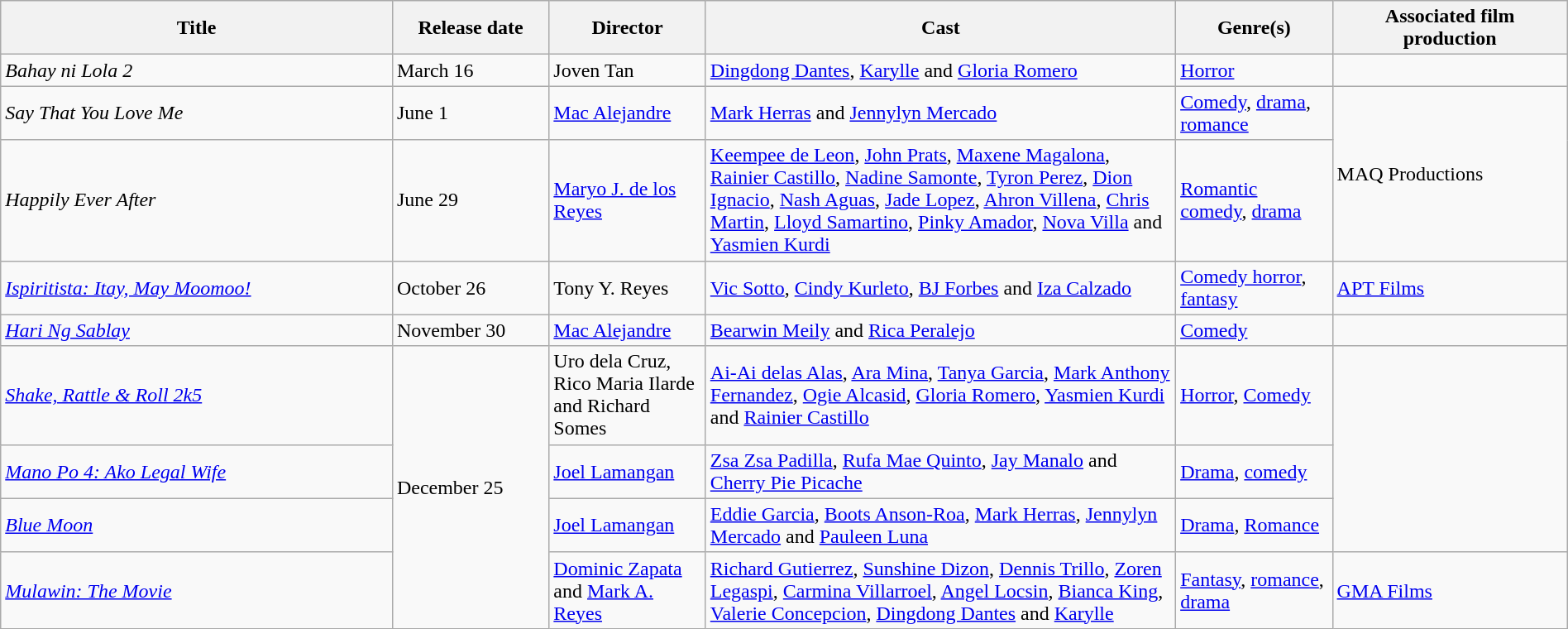<table class="wikitable" style="width:100%;">
<tr>
<th style="width:25%;">Title</th>
<th style="width:10%;">Release date</th>
<th style="width:10%;">Director</th>
<th style="width:30%;">Cast</th>
<th style="width:10%;">Genre(s)</th>
<th style="width:15%;">Associated film production</th>
</tr>
<tr>
<td><em>Bahay ni Lola 2</em></td>
<td>March 16</td>
<td>Joven Tan</td>
<td><a href='#'>Dingdong Dantes</a>, <a href='#'>Karylle</a> and <a href='#'>Gloria Romero</a></td>
<td><a href='#'>Horror</a></td>
<td></td>
</tr>
<tr>
<td><em>Say That You Love Me</em></td>
<td>June 1</td>
<td><a href='#'>Mac Alejandre</a></td>
<td><a href='#'>Mark Herras</a> and <a href='#'>Jennylyn Mercado</a></td>
<td><a href='#'>Comedy</a>, <a href='#'>drama</a>, <a href='#'>romance</a></td>
<td rowspan="2">MAQ Productions</td>
</tr>
<tr>
<td><em>Happily Ever After</em></td>
<td>June 29</td>
<td><a href='#'>Maryo J. de los Reyes</a></td>
<td><a href='#'>Keempee de Leon</a>, <a href='#'>John Prats</a>, <a href='#'>Maxene Magalona</a>, <a href='#'>Rainier Castillo</a>, <a href='#'>Nadine Samonte</a>, <a href='#'>Tyron Perez</a>, <a href='#'>Dion Ignacio</a>, <a href='#'>Nash Aguas</a>, <a href='#'>Jade Lopez</a>, <a href='#'>Ahron Villena</a>, <a href='#'>Chris Martin</a>, <a href='#'>Lloyd Samartino</a>, <a href='#'>Pinky Amador</a>, <a href='#'>Nova Villa</a> and <a href='#'>Yasmien Kurdi</a></td>
<td><a href='#'>Romantic comedy</a>, <a href='#'>drama</a></td>
</tr>
<tr>
<td><em><a href='#'>Ispiritista: Itay, May Moomoo!</a></em></td>
<td>October 26</td>
<td>Tony Y. Reyes</td>
<td><a href='#'>Vic Sotto</a>, <a href='#'>Cindy Kurleto</a>, <a href='#'>BJ Forbes</a> and <a href='#'>Iza Calzado</a></td>
<td><a href='#'>Comedy horror</a>, <a href='#'>fantasy</a></td>
<td><a href='#'>APT Films</a></td>
</tr>
<tr>
<td><em><a href='#'>Hari Ng Sablay</a></em></td>
<td>November 30</td>
<td><a href='#'>Mac Alejandre</a></td>
<td><a href='#'>Bearwin Meily</a> and <a href='#'>Rica Peralejo</a></td>
<td><a href='#'>Comedy</a></td>
<td></td>
</tr>
<tr>
<td><em><a href='#'>Shake, Rattle & Roll 2k5</a></em></td>
<td rowspan="4">December 25</td>
<td>Uro dela Cruz, Rico Maria Ilarde and Richard Somes</td>
<td><a href='#'>Ai-Ai delas Alas</a>, <a href='#'>Ara Mina</a>, <a href='#'>Tanya Garcia</a>, <a href='#'>Mark Anthony Fernandez</a>, <a href='#'>Ogie Alcasid</a>, <a href='#'>Gloria Romero</a>, <a href='#'>Yasmien Kurdi</a> and <a href='#'>Rainier Castillo</a></td>
<td><a href='#'>Horror</a>, <a href='#'>Comedy</a></td>
</tr>
<tr>
<td><em><a href='#'>Mano Po 4: Ako Legal Wife</a></em></td>
<td><a href='#'>Joel Lamangan</a></td>
<td><a href='#'>Zsa Zsa Padilla</a>, <a href='#'>Rufa Mae Quinto</a>, <a href='#'>Jay Manalo</a> and <a href='#'>Cherry Pie Picache</a></td>
<td><a href='#'>Drama</a>, <a href='#'>comedy</a></td>
</tr>
<tr>
<td><em><a href='#'>Blue Moon</a></em></td>
<td><a href='#'>Joel Lamangan</a></td>
<td><a href='#'>Eddie Garcia</a>, <a href='#'>Boots Anson-Roa</a>, <a href='#'>Mark Herras</a>, <a href='#'>Jennylyn Mercado</a> and <a href='#'>Pauleen Luna</a></td>
<td><a href='#'>Drama</a>, <a href='#'>Romance</a></td>
</tr>
<tr>
<td><em><a href='#'>Mulawin: The Movie</a></em></td>
<td><a href='#'>Dominic Zapata</a> and <a href='#'>Mark A. Reyes</a></td>
<td><a href='#'>Richard Gutierrez</a>, <a href='#'>Sunshine Dizon</a>, <a href='#'>Dennis Trillo</a>, <a href='#'>Zoren Legaspi</a>, <a href='#'>Carmina Villarroel</a>, <a href='#'>Angel Locsin</a>, <a href='#'>Bianca King</a>, <a href='#'>Valerie Concepcion</a>, <a href='#'>Dingdong Dantes</a> and <a href='#'>Karylle</a></td>
<td><a href='#'>Fantasy</a>, <a href='#'>romance</a>, <a href='#'>drama</a></td>
<td><a href='#'>GMA Films</a></td>
</tr>
</table>
